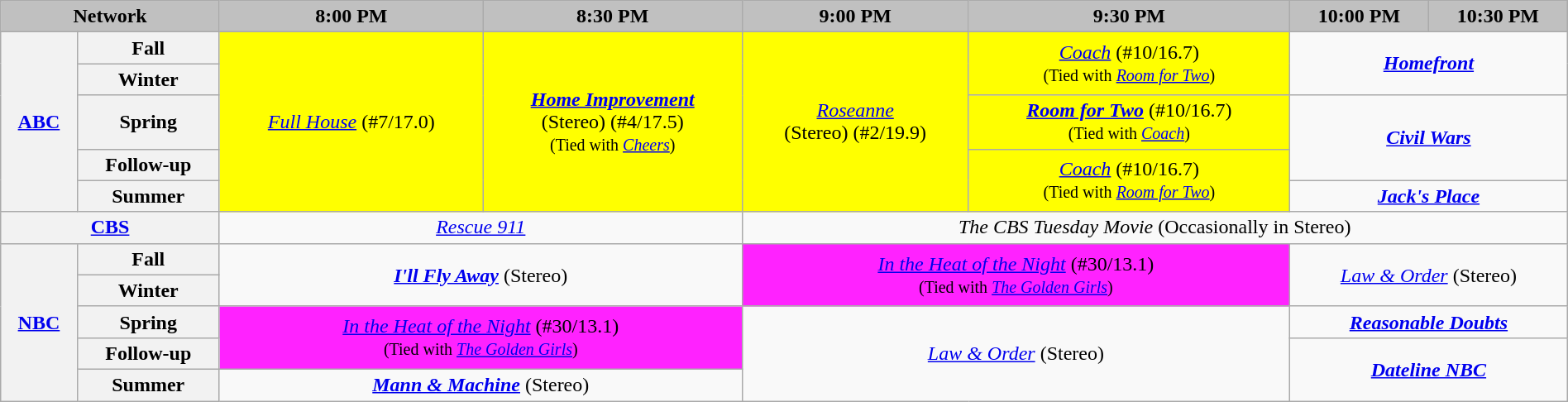<table class="wikitable" style="width:100%;margin-right:0;text-align:center">
<tr>
<th colspan="2" style="background-color:#C0C0C0;text-align:center">Network</th>
<th style="background-color:#C0C0C0;text-align:center">8:00 PM</th>
<th style="background-color:#C0C0C0;text-align:center">8:30 PM</th>
<th style="background-color:#C0C0C0;text-align:center">9:00 PM</th>
<th style="background-color:#C0C0C0;text-align:center">9:30 PM</th>
<th style="background-color:#C0C0C0;text-align:center">10:00 PM</th>
<th style="background-color:#C0C0C0;text-align:center">10:30 PM</th>
</tr>
<tr>
<th rowspan="5"><a href='#'>ABC</a></th>
<th>Fall</th>
<td bgcolor="#FFFF00" rowspan="5"><em><a href='#'>Full House</a></em> (#7/17.0)</td>
<td bgcolor="#FFFF00" rowspan="5"><strong><em><a href='#'>Home Improvement</a></em></strong><br>(Stereo) (#4/17.5)<br><small>(Tied with <em><a href='#'>Cheers</a></em>)</small></td>
<td bgcolor="#FFFF00" rowspan="5"><em><a href='#'>Roseanne</a></em><br>(Stereo) (#2/19.9)</td>
<td bgcolor="#FFFF00" rowspan="2"><em><a href='#'>Coach</a></em> (#10/16.7)<br><small>(Tied with <em><a href='#'>Room for Two</a></em>)</small></td>
<td colspan="2" rowspan="2"><strong><em><a href='#'>Homefront</a></em></strong></td>
</tr>
<tr>
<th>Winter</th>
</tr>
<tr>
<th>Spring</th>
<td bgcolor="#FFFF00"><strong><em><a href='#'>Room for Two</a></em></strong> (#10/16.7)<br><small>(Tied with <em><a href='#'>Coach</a></em>)</small></td>
<td rowspan="2" colspan="2"><strong><em><a href='#'>Civil Wars</a></em></strong></td>
</tr>
<tr>
<th>Follow-up</th>
<td bgcolor="#FFFF00" rowspan="2"><em><a href='#'>Coach</a></em> (#10/16.7)<br><small>(Tied with <em><a href='#'>Room for Two</a></em>)</small></td>
</tr>
<tr>
<th>Summer</th>
<td colspan="2"><strong><em><a href='#'>Jack's Place</a></em></strong></td>
</tr>
<tr>
<th colspan="2"><a href='#'>CBS</a></th>
<td colspan="2"><em><a href='#'>Rescue 911</a></em></td>
<td colspan="4"><em>The CBS Tuesday Movie</em> (Occasionally in Stereo)</td>
</tr>
<tr>
<th rowspan="5"><a href='#'>NBC</a></th>
<th>Fall</th>
<td rowspan="2" colspan="2"><strong><em><a href='#'>I'll Fly Away</a></em></strong> (Stereo)</td>
<td bgcolor="#FF22FF" rowspan="2" colspan="2"><em><a href='#'>In the Heat of the Night</a></em> (#30/13.1)<br><small>(Tied with <em><a href='#'>The Golden Girls</a></em>)</small></td>
<td rowspan="2" colspan="2"><em><a href='#'>Law & Order</a></em> (Stereo)</td>
</tr>
<tr>
<th>Winter</th>
</tr>
<tr>
<th>Spring</th>
<td bgcolor="#FF22FF" rowspan="2" colspan="2"><em><a href='#'>In the Heat of the Night</a></em> (#30/13.1)<br><small>(Tied with <em><a href='#'>The Golden Girls</a></em>)</small></td>
<td rowspan="3" colspan="2"><em><a href='#'>Law & Order</a></em> (Stereo)</td>
<td colspan="2"><strong><em><a href='#'>Reasonable Doubts</a></em></strong></td>
</tr>
<tr>
<th>Follow-up</th>
<td rowspan="2" colspan="2"><strong><em><a href='#'>Dateline NBC</a></em></strong></td>
</tr>
<tr>
<th>Summer</th>
<td colspan="2"><strong><em><a href='#'>Mann & Machine</a></em></strong> (Stereo)</td>
</tr>
</table>
